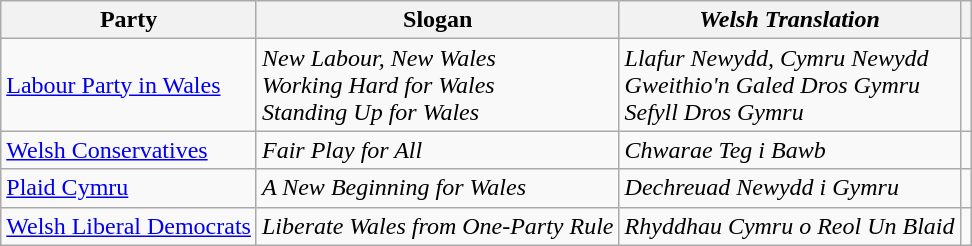<table class="wikitable">
<tr>
<th>Party</th>
<th>Slogan</th>
<th><em>Welsh Translation</em></th>
<th></th>
</tr>
<tr>
<td><a href='#'>Labour Party in Wales</a></td>
<td><em>New Labour, New Wales</em><br><em>Working Hard for Wales</em><br><em>Standing Up for Wales</em></td>
<td><em>Llafur Newydd, Cymru Newydd</em><br><em>Gweithio'n Galed Dros Gymru</em><br><em>Sefyll Dros Gymru</em></td>
<td></td>
</tr>
<tr>
<td><a href='#'>Welsh Conservatives</a></td>
<td><em>Fair Play for All</em></td>
<td><em>Chwarae Teg i Bawb</em></td>
<td></td>
</tr>
<tr>
<td><a href='#'>Plaid Cymru</a></td>
<td><em>A New Beginning for Wales</em></td>
<td><em>Dechreuad Newydd i Gymru</em></td>
<td></td>
</tr>
<tr>
<td><a href='#'>Welsh Liberal Democrats</a></td>
<td><em>Liberate Wales from One-Party Rule</em></td>
<td><em>Rhyddhau Cymru o Reol Un Blaid</em></td>
<td></td>
</tr>
</table>
